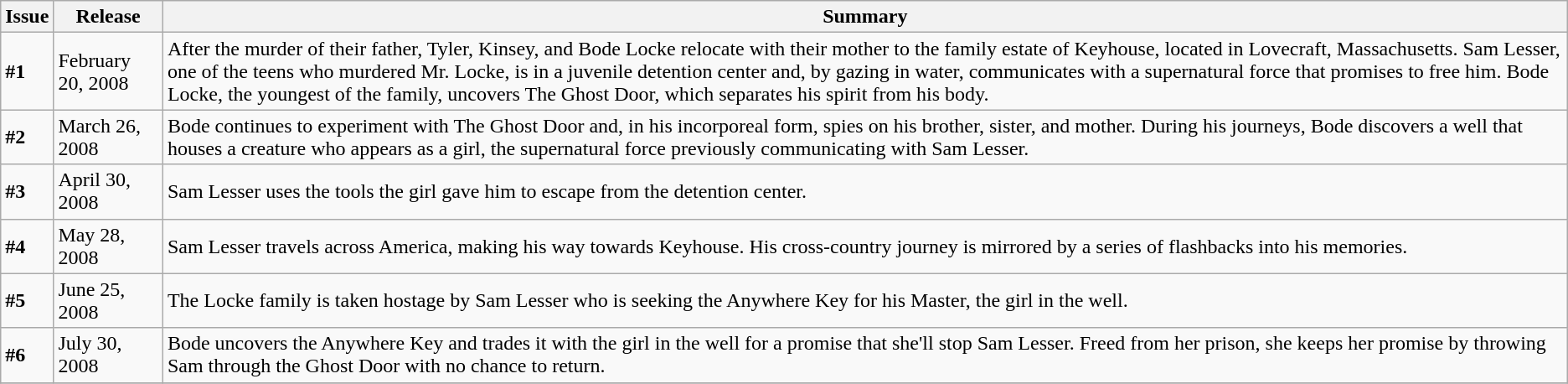<table class="wikitable">
<tr>
<th><strong>Issue</strong></th>
<th><strong>Release</strong></th>
<th><strong>Summary</strong></th>
</tr>
<tr>
<td><strong>#1</strong></td>
<td>February 20, 2008</td>
<td>After the murder of their father, Tyler, Kinsey, and Bode Locke relocate with their mother to the family estate of Keyhouse, located in Lovecraft, Massachusetts. Sam Lesser, one of the teens who murdered Mr. Locke, is in a juvenile detention center and, by gazing in water, communicates with a supernatural force that promises to free him. Bode Locke, the youngest of the family, uncovers The Ghost Door, which separates his spirit from his body.</td>
</tr>
<tr>
<td><strong>#2</strong></td>
<td>March 26, 2008</td>
<td>Bode continues to experiment with The Ghost Door and, in his incorporeal form, spies on his brother, sister, and mother. During his journeys, Bode discovers a well that houses a creature who appears as a girl, the supernatural force previously communicating with Sam Lesser.</td>
</tr>
<tr>
<td><strong>#3</strong></td>
<td>April 30, 2008</td>
<td>Sam Lesser uses the tools the girl gave him to escape from the detention center.</td>
</tr>
<tr>
<td><strong>#4</strong></td>
<td>May 28, 2008</td>
<td>Sam Lesser travels across America, making his way towards Keyhouse. His cross-country journey is mirrored by a series of flashbacks into his memories.</td>
</tr>
<tr>
<td><strong>#5</strong></td>
<td>June 25, 2008</td>
<td>The Locke family is taken hostage by Sam Lesser who is seeking the Anywhere Key for his Master, the girl in the well.</td>
</tr>
<tr>
<td><strong>#6</strong></td>
<td>July 30, 2008</td>
<td>Bode uncovers the Anywhere Key and trades it with the girl in the well for a promise that she'll stop Sam Lesser. Freed from her prison, she keeps her promise by throwing Sam through the Ghost Door with no chance to return.</td>
</tr>
<tr>
</tr>
</table>
